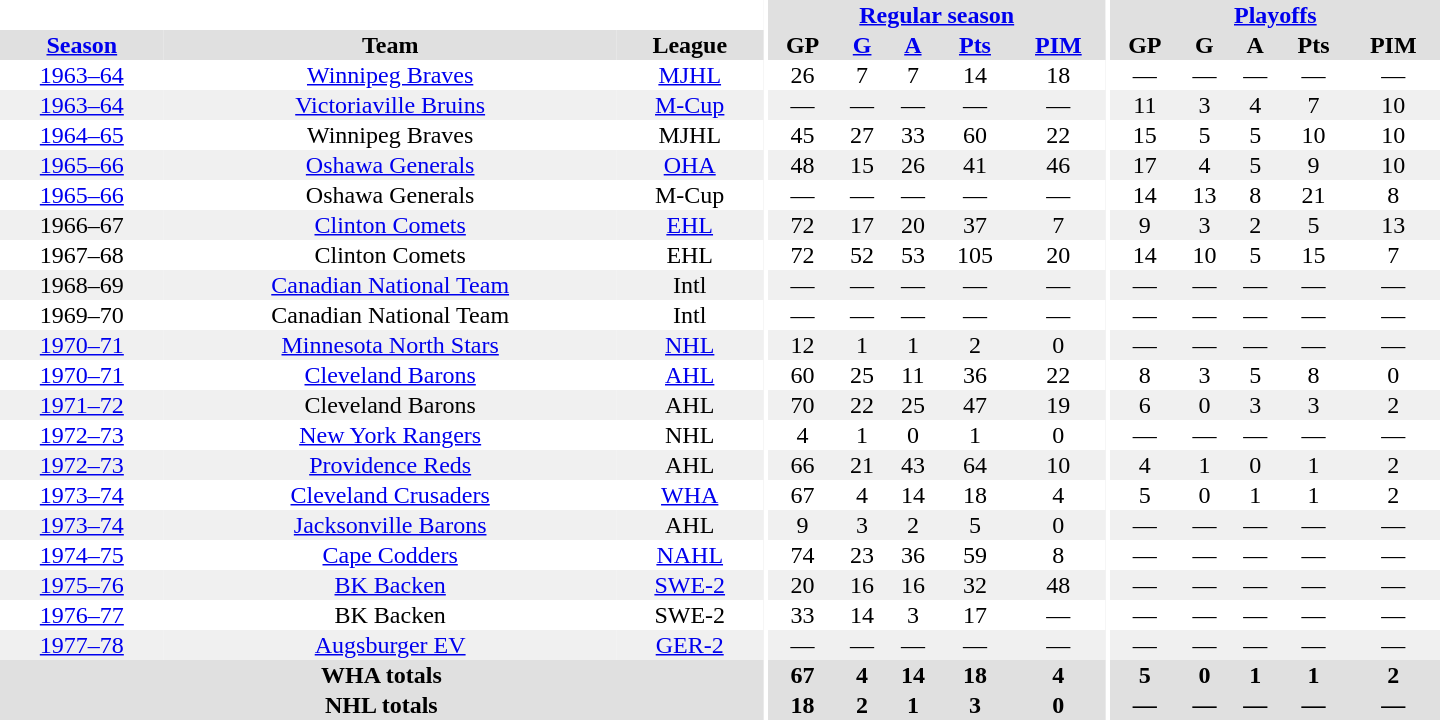<table border="0" cellpadding="1" cellspacing="0" style="text-align:center; width:60em">
<tr bgcolor="#e0e0e0">
<th colspan="3" bgcolor="#ffffff"></th>
<th rowspan="100" bgcolor="#ffffff"></th>
<th colspan="5"><a href='#'>Regular season</a></th>
<th rowspan="100" bgcolor="#ffffff"></th>
<th colspan="5"><a href='#'>Playoffs</a></th>
</tr>
<tr bgcolor="#e0e0e0">
<th><a href='#'>Season</a></th>
<th>Team</th>
<th>League</th>
<th>GP</th>
<th><a href='#'>G</a></th>
<th><a href='#'>A</a></th>
<th><a href='#'>Pts</a></th>
<th><a href='#'>PIM</a></th>
<th>GP</th>
<th>G</th>
<th>A</th>
<th>Pts</th>
<th>PIM</th>
</tr>
<tr>
<td><a href='#'>1963–64</a></td>
<td><a href='#'>Winnipeg Braves</a></td>
<td><a href='#'>MJHL</a></td>
<td>26</td>
<td>7</td>
<td>7</td>
<td>14</td>
<td>18</td>
<td>—</td>
<td>—</td>
<td>—</td>
<td>—</td>
<td>—</td>
</tr>
<tr bgcolor="#f0f0f0">
<td><a href='#'>1963–64</a></td>
<td><a href='#'>Victoriaville Bruins</a></td>
<td><a href='#'>M-Cup</a></td>
<td>—</td>
<td>—</td>
<td>—</td>
<td>—</td>
<td>—</td>
<td>11</td>
<td>3</td>
<td>4</td>
<td>7</td>
<td>10</td>
</tr>
<tr>
<td><a href='#'>1964–65</a></td>
<td>Winnipeg Braves</td>
<td>MJHL</td>
<td>45</td>
<td>27</td>
<td>33</td>
<td>60</td>
<td>22</td>
<td>15</td>
<td>5</td>
<td>5</td>
<td>10</td>
<td>10</td>
</tr>
<tr bgcolor="#f0f0f0">
<td><a href='#'>1965–66</a></td>
<td><a href='#'>Oshawa Generals</a></td>
<td><a href='#'>OHA</a></td>
<td>48</td>
<td>15</td>
<td>26</td>
<td>41</td>
<td>46</td>
<td>17</td>
<td>4</td>
<td>5</td>
<td>9</td>
<td>10</td>
</tr>
<tr>
<td><a href='#'>1965–66</a></td>
<td>Oshawa Generals</td>
<td>M-Cup</td>
<td>—</td>
<td>—</td>
<td>—</td>
<td>—</td>
<td>—</td>
<td>14</td>
<td>13</td>
<td>8</td>
<td>21</td>
<td>8</td>
</tr>
<tr bgcolor="#f0f0f0">
<td>1966–67</td>
<td><a href='#'>Clinton Comets</a></td>
<td><a href='#'>EHL</a></td>
<td>72</td>
<td>17</td>
<td>20</td>
<td>37</td>
<td>7</td>
<td>9</td>
<td>3</td>
<td>2</td>
<td>5</td>
<td>13</td>
</tr>
<tr>
<td>1967–68</td>
<td>Clinton Comets</td>
<td>EHL</td>
<td>72</td>
<td>52</td>
<td>53</td>
<td>105</td>
<td>20</td>
<td>14</td>
<td>10</td>
<td>5</td>
<td>15</td>
<td>7</td>
</tr>
<tr bgcolor="#f0f0f0">
<td>1968–69</td>
<td><a href='#'>Canadian National Team</a></td>
<td>Intl</td>
<td>—</td>
<td>—</td>
<td>—</td>
<td>—</td>
<td>—</td>
<td>—</td>
<td>—</td>
<td>—</td>
<td>—</td>
<td>—</td>
</tr>
<tr>
<td>1969–70</td>
<td>Canadian National Team</td>
<td>Intl</td>
<td>—</td>
<td>—</td>
<td>—</td>
<td>—</td>
<td>—</td>
<td>—</td>
<td>—</td>
<td>—</td>
<td>—</td>
<td>—</td>
</tr>
<tr bgcolor="#f0f0f0">
<td><a href='#'>1970–71</a></td>
<td><a href='#'>Minnesota North Stars</a></td>
<td><a href='#'>NHL</a></td>
<td>12</td>
<td>1</td>
<td>1</td>
<td>2</td>
<td>0</td>
<td>—</td>
<td>—</td>
<td>—</td>
<td>—</td>
<td>—</td>
</tr>
<tr>
<td><a href='#'>1970–71</a></td>
<td><a href='#'>Cleveland Barons</a></td>
<td><a href='#'>AHL</a></td>
<td>60</td>
<td>25</td>
<td>11</td>
<td>36</td>
<td>22</td>
<td>8</td>
<td>3</td>
<td>5</td>
<td>8</td>
<td>0</td>
</tr>
<tr bgcolor="#f0f0f0">
<td><a href='#'>1971–72</a></td>
<td>Cleveland Barons</td>
<td>AHL</td>
<td>70</td>
<td>22</td>
<td>25</td>
<td>47</td>
<td>19</td>
<td>6</td>
<td>0</td>
<td>3</td>
<td>3</td>
<td>2</td>
</tr>
<tr>
<td><a href='#'>1972–73</a></td>
<td><a href='#'>New York Rangers</a></td>
<td>NHL</td>
<td>4</td>
<td>1</td>
<td>0</td>
<td>1</td>
<td>0</td>
<td>—</td>
<td>—</td>
<td>—</td>
<td>—</td>
<td>—</td>
</tr>
<tr bgcolor="#f0f0f0">
<td><a href='#'>1972–73</a></td>
<td><a href='#'>Providence Reds</a></td>
<td>AHL</td>
<td>66</td>
<td>21</td>
<td>43</td>
<td>64</td>
<td>10</td>
<td>4</td>
<td>1</td>
<td>0</td>
<td>1</td>
<td>2</td>
</tr>
<tr>
<td><a href='#'>1973–74</a></td>
<td><a href='#'>Cleveland Crusaders</a></td>
<td><a href='#'>WHA</a></td>
<td>67</td>
<td>4</td>
<td>14</td>
<td>18</td>
<td>4</td>
<td>5</td>
<td>0</td>
<td>1</td>
<td>1</td>
<td>2</td>
</tr>
<tr bgcolor="#f0f0f0">
<td><a href='#'>1973–74</a></td>
<td><a href='#'>Jacksonville Barons</a></td>
<td>AHL</td>
<td>9</td>
<td>3</td>
<td>2</td>
<td>5</td>
<td>0</td>
<td>—</td>
<td>—</td>
<td>—</td>
<td>—</td>
<td>—</td>
</tr>
<tr>
<td><a href='#'>1974–75</a></td>
<td><a href='#'>Cape Codders</a></td>
<td><a href='#'>NAHL</a></td>
<td>74</td>
<td>23</td>
<td>36</td>
<td>59</td>
<td>8</td>
<td>—</td>
<td>—</td>
<td>—</td>
<td>—</td>
<td>—</td>
</tr>
<tr bgcolor="#f0f0f0">
<td><a href='#'>1975–76</a></td>
<td><a href='#'>BK Backen</a></td>
<td><a href='#'>SWE-2</a></td>
<td>20</td>
<td>16</td>
<td>16</td>
<td>32</td>
<td>48</td>
<td>—</td>
<td>—</td>
<td>—</td>
<td>—</td>
<td>—</td>
</tr>
<tr>
<td><a href='#'>1976–77</a></td>
<td>BK Backen</td>
<td>SWE-2</td>
<td>33</td>
<td>14</td>
<td>3</td>
<td>17</td>
<td>—</td>
<td>—</td>
<td>—</td>
<td>—</td>
<td>—</td>
<td>—</td>
</tr>
<tr bgcolor="#f0f0f0">
<td><a href='#'>1977–78</a></td>
<td><a href='#'>Augsburger EV</a></td>
<td><a href='#'>GER-2</a></td>
<td>—</td>
<td>—</td>
<td>—</td>
<td>—</td>
<td>—</td>
<td>—</td>
<td>—</td>
<td>—</td>
<td>—</td>
<td>—</td>
</tr>
<tr bgcolor="#e0e0e0">
<th colspan="3">WHA totals</th>
<th>67</th>
<th>4</th>
<th>14</th>
<th>18</th>
<th>4</th>
<th>5</th>
<th>0</th>
<th>1</th>
<th>1</th>
<th>2</th>
</tr>
<tr bgcolor="#e0e0e0">
<th colspan="3">NHL totals</th>
<th>18</th>
<th>2</th>
<th>1</th>
<th>3</th>
<th>0</th>
<th>—</th>
<th>—</th>
<th>—</th>
<th>—</th>
<th>—</th>
</tr>
</table>
